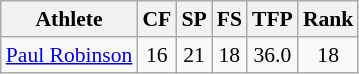<table class="wikitable" border="1" style="font-size:90%">
<tr>
<th>Athlete</th>
<th>CF</th>
<th>SP</th>
<th>FS</th>
<th>TFP</th>
<th>Rank</th>
</tr>
<tr align=center>
<td align=left><a href='#'>Paul Robinson</a></td>
<td>16</td>
<td>21</td>
<td>18</td>
<td>36.0</td>
<td>18</td>
</tr>
</table>
